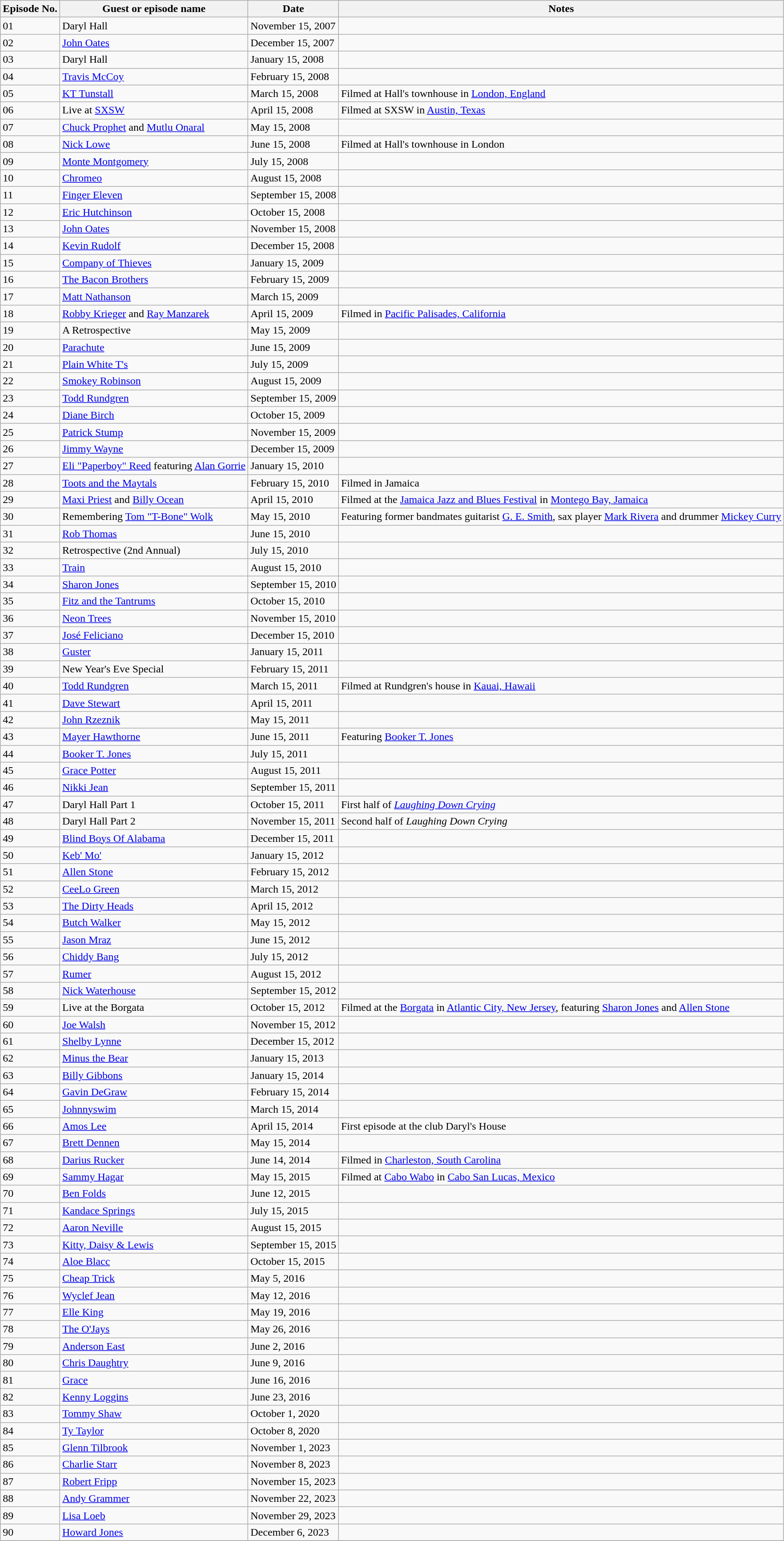<table class="wikitable sortable">
<tr>
<th>Episode No.</th>
<th>Guest or episode name</th>
<th>Date</th>
<th>Notes</th>
</tr>
<tr>
<td>01</td>
<td>Daryl Hall</td>
<td>November 15, 2007</td>
<td></td>
</tr>
<tr>
<td>02</td>
<td><a href='#'>John Oates</a></td>
<td>December 15, 2007</td>
<td></td>
</tr>
<tr>
<td>03</td>
<td>Daryl Hall</td>
<td>January 15, 2008</td>
<td></td>
</tr>
<tr>
<td>04</td>
<td><a href='#'>Travis McCoy</a></td>
<td>February 15, 2008</td>
<td></td>
</tr>
<tr>
<td>05</td>
<td><a href='#'>KT Tunstall</a></td>
<td>March 15, 2008</td>
<td>Filmed at Hall's townhouse in <a href='#'>London, England</a></td>
</tr>
<tr>
<td>06</td>
<td>Live at <a href='#'>SXSW</a></td>
<td>April 15, 2008</td>
<td>Filmed at SXSW in <a href='#'>Austin, Texas</a></td>
</tr>
<tr>
<td>07</td>
<td><a href='#'>Chuck Prophet</a> and <a href='#'>Mutlu Onaral</a></td>
<td>May 15, 2008</td>
<td></td>
</tr>
<tr>
<td>08</td>
<td><a href='#'>Nick Lowe</a></td>
<td>June 15, 2008</td>
<td>Filmed at Hall's townhouse in London</td>
</tr>
<tr>
<td>09</td>
<td><a href='#'>Monte Montgomery</a></td>
<td>July 15, 2008</td>
<td></td>
</tr>
<tr>
<td>10</td>
<td><a href='#'>Chromeo</a></td>
<td>August 15, 2008</td>
<td></td>
</tr>
<tr>
<td>11</td>
<td><a href='#'>Finger Eleven</a></td>
<td>September 15, 2008</td>
<td></td>
</tr>
<tr>
<td>12</td>
<td><a href='#'>Eric Hutchinson</a></td>
<td>October 15, 2008</td>
<td></td>
</tr>
<tr>
<td>13</td>
<td><a href='#'>John Oates</a></td>
<td>November 15, 2008</td>
<td></td>
</tr>
<tr>
<td>14</td>
<td><a href='#'>Kevin Rudolf</a></td>
<td>December 15, 2008</td>
<td></td>
</tr>
<tr>
<td>15</td>
<td><a href='#'>Company of Thieves</a></td>
<td>January 15, 2009</td>
<td></td>
</tr>
<tr>
<td>16</td>
<td><a href='#'>The Bacon Brothers</a></td>
<td>February 15, 2009</td>
<td></td>
</tr>
<tr>
<td>17</td>
<td><a href='#'>Matt Nathanson</a></td>
<td>March 15, 2009</td>
<td></td>
</tr>
<tr>
<td>18</td>
<td><a href='#'>Robby Krieger</a> and <a href='#'>Ray Manzarek</a></td>
<td>April 15, 2009</td>
<td>Filmed in <a href='#'>Pacific Palisades, California</a></td>
</tr>
<tr>
<td>19</td>
<td>A Retrospective</td>
<td>May 15, 2009</td>
<td></td>
</tr>
<tr>
<td>20</td>
<td><a href='#'>Parachute</a></td>
<td>June 15, 2009</td>
<td></td>
</tr>
<tr>
<td>21</td>
<td><a href='#'>Plain White T's</a></td>
<td>July 15, 2009</td>
<td></td>
</tr>
<tr>
<td>22</td>
<td><a href='#'>Smokey Robinson</a></td>
<td>August 15, 2009</td>
<td></td>
</tr>
<tr>
<td>23</td>
<td><a href='#'>Todd Rundgren</a></td>
<td>September 15, 2009</td>
<td></td>
</tr>
<tr>
<td>24</td>
<td><a href='#'>Diane Birch</a></td>
<td>October 15, 2009</td>
<td></td>
</tr>
<tr>
<td>25</td>
<td><a href='#'>Patrick Stump</a></td>
<td>November 15, 2009</td>
<td></td>
</tr>
<tr>
<td>26</td>
<td><a href='#'>Jimmy Wayne</a></td>
<td>December 15, 2009</td>
<td></td>
</tr>
<tr>
<td>27</td>
<td><a href='#'>Eli "Paperboy" Reed</a> featuring <a href='#'>Alan Gorrie</a></td>
<td>January 15, 2010</td>
<td></td>
</tr>
<tr>
<td>28</td>
<td><a href='#'>Toots and the Maytals</a></td>
<td>February 15, 2010</td>
<td>Filmed in Jamaica</td>
</tr>
<tr>
<td>29</td>
<td><a href='#'>Maxi Priest</a> and <a href='#'>Billy Ocean</a></td>
<td>April 15, 2010</td>
<td>Filmed at the <a href='#'>Jamaica Jazz and Blues Festival</a> in <a href='#'>Montego Bay, Jamaica</a></td>
</tr>
<tr>
<td>30</td>
<td>Remembering <a href='#'>Tom "T-Bone" Wolk</a></td>
<td>May 15, 2010</td>
<td>Featuring former bandmates guitarist <a href='#'>G. E. Smith</a>, sax player <a href='#'>Mark Rivera</a> and drummer <a href='#'>Mickey Curry</a></td>
</tr>
<tr>
<td>31</td>
<td><a href='#'>Rob Thomas</a></td>
<td>June 15, 2010</td>
<td></td>
</tr>
<tr>
<td>32</td>
<td>Retrospective  (2nd Annual)</td>
<td>July 15, 2010</td>
<td></td>
</tr>
<tr>
<td>33</td>
<td><a href='#'>Train</a></td>
<td>August 15, 2010</td>
<td></td>
</tr>
<tr>
<td>34</td>
<td><a href='#'>Sharon Jones</a></td>
<td>September 15, 2010</td>
<td></td>
</tr>
<tr>
<td>35</td>
<td><a href='#'>Fitz and the Tantrums</a></td>
<td>October 15, 2010</td>
<td></td>
</tr>
<tr>
<td>36</td>
<td><a href='#'>Neon Trees</a></td>
<td>November 15, 2010</td>
<td></td>
</tr>
<tr>
<td>37</td>
<td><a href='#'>José Feliciano</a></td>
<td>December 15, 2010</td>
<td></td>
</tr>
<tr>
<td>38</td>
<td><a href='#'>Guster</a></td>
<td>January 15, 2011</td>
<td></td>
</tr>
<tr>
<td>39</td>
<td>New Year's Eve Special</td>
<td>February 15, 2011</td>
<td></td>
</tr>
<tr>
<td>40</td>
<td><a href='#'>Todd Rundgren</a></td>
<td>March 15, 2011</td>
<td>Filmed at Rundgren's house in <a href='#'>Kauai, Hawaii</a></td>
</tr>
<tr>
<td>41</td>
<td><a href='#'>Dave Stewart</a></td>
<td>April 15, 2011</td>
<td></td>
</tr>
<tr>
<td>42</td>
<td><a href='#'>John Rzeznik</a></td>
<td>May 15, 2011</td>
<td></td>
</tr>
<tr>
<td>43</td>
<td><a href='#'>Mayer Hawthorne</a></td>
<td>June 15, 2011</td>
<td>Featuring <a href='#'>Booker T. Jones</a></td>
</tr>
<tr>
<td>44</td>
<td><a href='#'>Booker T. Jones</a></td>
<td>July 15, 2011</td>
<td></td>
</tr>
<tr>
<td>45</td>
<td><a href='#'>Grace Potter</a></td>
<td>August 15, 2011</td>
<td></td>
</tr>
<tr>
<td>46</td>
<td><a href='#'>Nikki Jean</a></td>
<td>September 15, 2011</td>
<td></td>
</tr>
<tr>
<td>47</td>
<td>Daryl Hall Part 1</td>
<td>October 15, 2011</td>
<td>First half of <em><a href='#'>Laughing Down Crying</a></em></td>
</tr>
<tr>
<td>48</td>
<td>Daryl Hall Part 2</td>
<td>November 15, 2011</td>
<td>Second half of <em>Laughing Down Crying</em></td>
</tr>
<tr>
<td>49</td>
<td><a href='#'>Blind Boys Of Alabama</a></td>
<td>December 15, 2011</td>
<td></td>
</tr>
<tr>
<td>50</td>
<td><a href='#'>Keb' Mo'</a></td>
<td>January 15, 2012</td>
<td></td>
</tr>
<tr>
<td>51</td>
<td><a href='#'>Allen Stone</a></td>
<td>February 15, 2012</td>
<td></td>
</tr>
<tr>
<td>52</td>
<td><a href='#'>CeeLo Green</a></td>
<td>March 15, 2012</td>
<td></td>
</tr>
<tr>
<td>53</td>
<td><a href='#'>The Dirty Heads</a></td>
<td>April 15, 2012</td>
<td></td>
</tr>
<tr>
<td>54</td>
<td><a href='#'>Butch Walker</a></td>
<td>May 15, 2012</td>
<td></td>
</tr>
<tr>
<td>55</td>
<td><a href='#'>Jason Mraz</a></td>
<td>June 15, 2012</td>
<td></td>
</tr>
<tr>
<td>56</td>
<td><a href='#'>Chiddy Bang</a></td>
<td>July 15, 2012</td>
<td></td>
</tr>
<tr>
<td>57</td>
<td><a href='#'>Rumer</a></td>
<td>August 15, 2012</td>
<td></td>
</tr>
<tr>
<td>58</td>
<td><a href='#'>Nick Waterhouse</a></td>
<td>September 15, 2012</td>
<td></td>
</tr>
<tr>
<td>59</td>
<td>Live at the Borgata</td>
<td>October 15, 2012</td>
<td>Filmed at the <a href='#'>Borgata</a> in <a href='#'>Atlantic City, New Jersey</a>, featuring <a href='#'>Sharon Jones</a> and <a href='#'>Allen Stone</a></td>
</tr>
<tr>
<td>60</td>
<td><a href='#'>Joe Walsh</a></td>
<td>November 15, 2012</td>
<td></td>
</tr>
<tr>
<td>61</td>
<td><a href='#'>Shelby Lynne</a></td>
<td>December 15, 2012</td>
<td></td>
</tr>
<tr>
<td>62</td>
<td><a href='#'>Minus the Bear</a></td>
<td>January 15, 2013</td>
<td></td>
</tr>
<tr>
<td>63</td>
<td><a href='#'>Billy Gibbons</a></td>
<td>January 15, 2014</td>
<td></td>
</tr>
<tr>
<td>64</td>
<td><a href='#'>Gavin DeGraw</a></td>
<td>February 15, 2014</td>
<td></td>
</tr>
<tr>
<td>65</td>
<td><a href='#'>Johnnyswim</a></td>
<td>March 15, 2014</td>
<td></td>
</tr>
<tr>
<td>66</td>
<td><a href='#'>Amos Lee</a></td>
<td>April 15, 2014</td>
<td>First episode at the club Daryl's House</td>
</tr>
<tr>
<td>67</td>
<td><a href='#'>Brett Dennen</a></td>
<td>May 15, 2014</td>
<td></td>
</tr>
<tr>
<td>68</td>
<td><a href='#'>Darius Rucker</a></td>
<td>June 14, 2014</td>
<td>Filmed in <a href='#'>Charleston, South Carolina</a></td>
</tr>
<tr>
<td>69</td>
<td><a href='#'>Sammy Hagar</a></td>
<td>May 15, 2015</td>
<td>Filmed at <a href='#'>Cabo Wabo</a> in <a href='#'>Cabo San Lucas, Mexico</a></td>
</tr>
<tr>
<td>70</td>
<td><a href='#'>Ben Folds</a></td>
<td>June 12, 2015</td>
<td></td>
</tr>
<tr>
<td>71</td>
<td><a href='#'>Kandace Springs</a></td>
<td>July 15, 2015</td>
<td></td>
</tr>
<tr>
<td>72</td>
<td><a href='#'>Aaron Neville</a></td>
<td>August 15, 2015</td>
<td></td>
</tr>
<tr>
<td>73</td>
<td><a href='#'>Kitty, Daisy & Lewis</a></td>
<td>September 15, 2015</td>
<td></td>
</tr>
<tr>
<td>74</td>
<td><a href='#'>Aloe Blacc</a></td>
<td>October 15, 2015</td>
<td></td>
</tr>
<tr>
<td>75</td>
<td><a href='#'>Cheap Trick</a></td>
<td>May 5, 2016</td>
<td></td>
</tr>
<tr>
<td>76</td>
<td><a href='#'>Wyclef Jean</a></td>
<td>May 12, 2016</td>
<td></td>
</tr>
<tr>
<td>77</td>
<td><a href='#'>Elle King</a></td>
<td>May 19, 2016</td>
<td></td>
</tr>
<tr>
<td>78</td>
<td><a href='#'>The O'Jays</a></td>
<td>May 26, 2016</td>
<td></td>
</tr>
<tr>
<td>79</td>
<td><a href='#'>Anderson East</a></td>
<td>June 2, 2016</td>
<td></td>
</tr>
<tr>
<td>80</td>
<td><a href='#'>Chris Daughtry</a></td>
<td>June 9, 2016</td>
<td></td>
</tr>
<tr>
<td>81</td>
<td><a href='#'>Grace</a></td>
<td>June 16, 2016</td>
<td></td>
</tr>
<tr>
<td>82</td>
<td><a href='#'>Kenny Loggins</a></td>
<td>June 23, 2016</td>
<td></td>
</tr>
<tr>
<td>83</td>
<td><a href='#'>Tommy Shaw</a></td>
<td>October 1, 2020</td>
<td></td>
</tr>
<tr>
<td>84</td>
<td><a href='#'>Ty Taylor</a></td>
<td>October 8, 2020</td>
<td></td>
</tr>
<tr>
<td>85</td>
<td><a href='#'>Glenn Tilbrook</a></td>
<td>November 1, 2023</td>
<td></td>
</tr>
<tr>
<td>86</td>
<td><a href='#'>Charlie Starr</a></td>
<td>November 8, 2023</td>
<td></td>
</tr>
<tr>
<td>87</td>
<td><a href='#'>Robert Fripp</a></td>
<td>November 15, 2023</td>
<td></td>
</tr>
<tr>
<td>88</td>
<td><a href='#'>Andy Grammer</a></td>
<td>November 22, 2023</td>
<td></td>
</tr>
<tr>
<td>89</td>
<td><a href='#'>Lisa Loeb</a></td>
<td>November 29, 2023</td>
<td></td>
</tr>
<tr>
<td>90</td>
<td><a href='#'>Howard Jones</a></td>
<td>December 6, 2023</td>
<td></td>
</tr>
<tr>
</tr>
</table>
